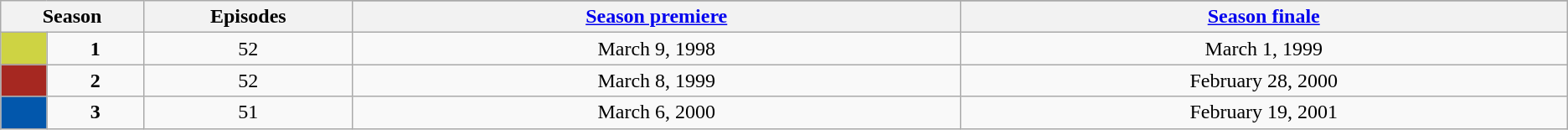<table class="wikitable">
<tr>
<th colspan="2" rowspan="2" style="width:3%;">Season</th>
<th rowspan="2" style="width:5%;">Episodes</th>
</tr>
<tr>
<th style="width:15%;"><a href='#'>Season premiere</a></th>
<th style="width:15%;"><a href='#'>Season finale</a></th>
</tr>
<tr>
<td style="background:#ced343; height:10px;"></td>
<td style="text-align:center;"><strong>1</strong></td>
<td style="text-align:center;">52</td>
<td style="text-align:center;">March 9, 1998</td>
<td style="text-align:center;">March 1, 1999</td>
</tr>
<tr>
<td style="background:#A62821; height:10px;"></td>
<td style="text-align:center;"><strong>2</strong></td>
<td style="text-align:center;">52</td>
<td style="text-align:center;">March 8, 1999</td>
<td style="text-align:center;">February 28, 2000</td>
</tr>
<tr>
<td style="background:#0257AC; height:10px;"></td>
<td style="text-align:center;"><strong>3</strong></td>
<td style="text-align:center;">51</td>
<td style="text-align:center;">March 6, 2000</td>
<td style="text-align:center;">February 19, 2001</td>
</tr>
</table>
